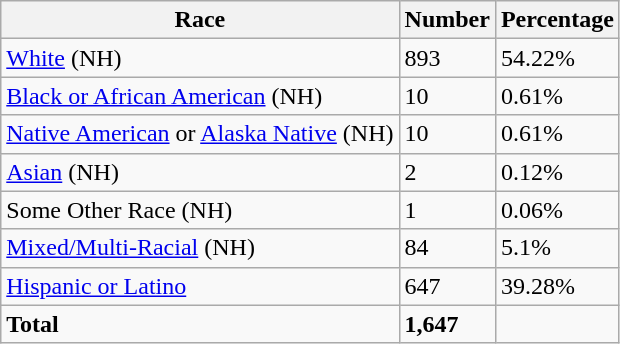<table class="wikitable">
<tr>
<th>Race</th>
<th>Number</th>
<th>Percentage</th>
</tr>
<tr>
<td><a href='#'>White</a> (NH)</td>
<td>893</td>
<td>54.22%</td>
</tr>
<tr>
<td><a href='#'>Black or African American</a> (NH)</td>
<td>10</td>
<td>0.61%</td>
</tr>
<tr>
<td><a href='#'>Native American</a> or <a href='#'>Alaska Native</a> (NH)</td>
<td>10</td>
<td>0.61%</td>
</tr>
<tr>
<td><a href='#'>Asian</a> (NH)</td>
<td>2</td>
<td>0.12%</td>
</tr>
<tr>
<td>Some Other Race (NH)</td>
<td>1</td>
<td>0.06%</td>
</tr>
<tr>
<td><a href='#'>Mixed/Multi-Racial</a> (NH)</td>
<td>84</td>
<td>5.1%</td>
</tr>
<tr>
<td><a href='#'>Hispanic or Latino</a></td>
<td>647</td>
<td>39.28%</td>
</tr>
<tr>
<td><strong>Total</strong></td>
<td><strong>1,647</strong></td>
<td></td>
</tr>
</table>
